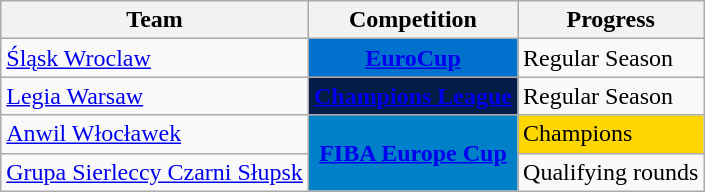<table class="wikitable sortable">
<tr>
<th>Team</th>
<th>Competition</th>
<th>Progress</th>
</tr>
<tr>
<td><a href='#'>Śląsk Wroclaw</a></td>
<td rowspan="1" style="background-color:#0072CE;color:white;text-align:center"><strong><a href='#'><span>EuroCup</span></a></strong></td>
<td>Regular Season</td>
</tr>
<tr>
<td><a href='#'>Legia Warsaw</a></td>
<td rowspan="1" style="background-color:#071D49;color:#D0D3D4;text-align:center"><strong><a href='#'><span>Champions League</span></a></strong></td>
<td>Regular Season</td>
</tr>
<tr>
<td><a href='#'>Anwil Włocławek</a></td>
<td rowspan="2" style="background-color:#0080C8;color:#D0D3D4;text-align:center"><strong><a href='#'><span>FIBA Europe Cup</span></a></strong></td>
<td style="background:gold">Champions</td>
</tr>
<tr>
<td><a href='#'>Grupa Sierleccy Czarni Słupsk</a></td>
<td>Qualifying rounds</td>
</tr>
</table>
